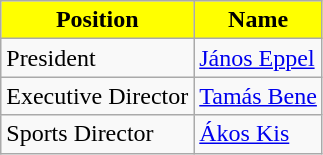<table class="wikitable">
<tr>
<th style="color:black; background:yellow">Position</th>
<th style="color:black; background:yellow">Name</th>
</tr>
<tr>
<td>President</td>
<td> <a href='#'>János Eppel</a></td>
</tr>
<tr>
<td>Executive Director</td>
<td> <a href='#'>Tamás Bene</a></td>
</tr>
<tr>
<td>Sports Director</td>
<td> <a href='#'>Ákos Kis</a></td>
</tr>
</table>
